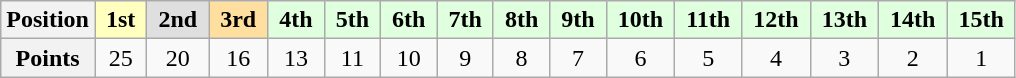<table class="wikitable" style=" text-align:center">
<tr>
<th>Position</th>
<td style="background:#ffffbf;"> <strong>1st</strong> </td>
<td style="background:#dfdfdf;"> <strong>2nd</strong> </td>
<td style="background:#ffdf9f;"> <strong>3rd</strong> </td>
<td style="background:#dfffdf;"> <strong>4th</strong> </td>
<td style="background:#dfffdf;"> <strong>5th</strong> </td>
<td style="background:#dfffdf;"> <strong>6th</strong> </td>
<td style="background:#dfffdf;"> <strong>7th</strong> </td>
<td style="background:#dfffdf;"> <strong>8th</strong> </td>
<td style="background:#dfffdf;"> <strong>9th</strong> </td>
<td style="background:#dfffdf;"> <strong>10th</strong> </td>
<td style="background:#dfffdf;"> <strong>11th</strong> </td>
<td style="background:#dfffdf;"> <strong>12th</strong> </td>
<td style="background:#dfffdf;"> <strong>13th</strong> </td>
<td style="background:#dfffdf;"> <strong>14th</strong> </td>
<td style="background:#dfffdf;"> <strong>15th</strong> </td>
</tr>
<tr>
<th>Points</th>
<td>25</td>
<td>20</td>
<td>16</td>
<td>13</td>
<td>11</td>
<td>10</td>
<td>9</td>
<td>8</td>
<td>7</td>
<td>6</td>
<td>5</td>
<td>4</td>
<td>3</td>
<td>2</td>
<td>1</td>
</tr>
</table>
